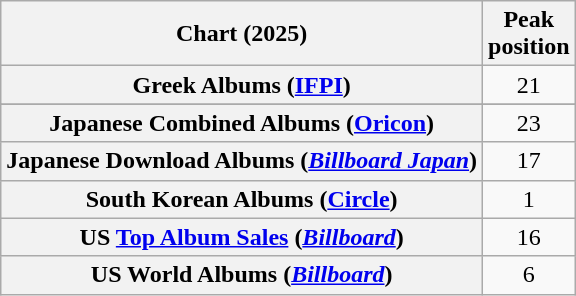<table class="wikitable sortable plainrowheaders" style="text-align:center">
<tr>
<th scope="col">Chart (2025)</th>
<th scope="col">Peak<br>position</th>
</tr>
<tr>
<th scope="row">Greek Albums (<a href='#'>IFPI</a>)</th>
<td>21</td>
</tr>
<tr>
</tr>
<tr>
<th scope="row">Japanese Combined Albums (<a href='#'>Oricon</a>)</th>
<td>23</td>
</tr>
<tr>
<th scope="row">Japanese Download Albums (<em><a href='#'>Billboard Japan</a></em>)</th>
<td>17</td>
</tr>
<tr>
<th scope="row">South Korean Albums (<a href='#'>Circle</a>)</th>
<td>1</td>
</tr>
<tr>
<th scope="row">US <a href='#'>Top Album Sales</a> (<em><a href='#'>Billboard</a></em>)</th>
<td>16</td>
</tr>
<tr>
<th scope="row">US World Albums (<a href='#'><em>Billboard</em></a>)</th>
<td>6</td>
</tr>
</table>
